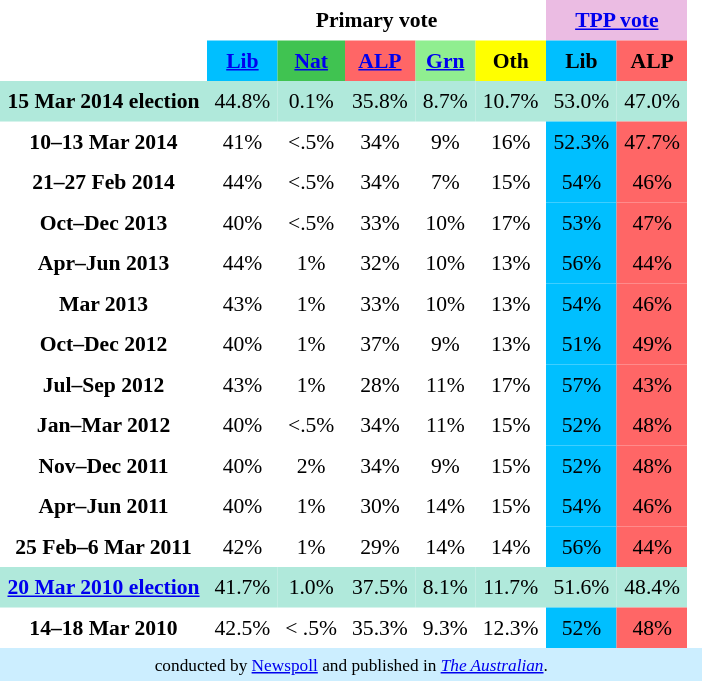<table class="toccolours" cellpadding="5" cellspacing="0" style="float:left; margin-right:.5em; margin-top:.4em; font-size:90%; text-align:center;">
<tr>
</tr>
<tr>
<th></th>
<th colspan="5">Primary vote</th>
<th style="background:#ebbce3; text-align:center;" colspan="2"><a href='#'>TPP vote</a></th>
<td></td>
</tr>
<tr>
<th></th>
<th style="background:#00bfff;"><a href='#'>Lib</a></th>
<th style="background:#40c351;"><a href='#'>Nat</a></th>
<th style="background:#f66;"><a href='#'>ALP</a></th>
<th style="background:#90ee90;"><a href='#'>Grn</a></th>
<th style="background:#ff0;">Oth</th>
<th style="background:#00bfff;">Lib</th>
<th style="background:#f66;">ALP</th>
</tr>
<tr>
<th style="background:#b0e9db;">15 Mar 2014 election</th>
<td style="background:#b0e9db;">44.8%</td>
<td style="background:#b0e9db;">0.1%</td>
<td style="background:#b0e9db;">35.8%</td>
<td style="background:#b0e9db;">8.7%</td>
<td style="background:#b0e9db;">10.7%</td>
<td style="background:#b0e9db;">53.0%</td>
<td style="background:#b0e9db;">47.0%</td>
</tr>
<tr>
<th>10–13 Mar 2014</th>
<td>41%</td>
<td><.5%</td>
<td>34%</td>
<td>9%</td>
<td>16%</td>
<td style="background:#00bfff;">52.3%</td>
<td style="background:#f66;">47.7%</td>
</tr>
<tr>
<th>21–27 Feb 2014</th>
<td>44%</td>
<td><.5%</td>
<td>34%</td>
<td>7%</td>
<td>15%</td>
<td style="background:#00bfff;">54%</td>
<td style="background:#f66;">46%</td>
</tr>
<tr>
<th>Oct–Dec 2013</th>
<td>40%</td>
<td><.5%</td>
<td>33%</td>
<td>10%</td>
<td>17%</td>
<td style="background:#00bfff;">53%</td>
<td style="background:#f66;">47%</td>
</tr>
<tr>
<th>Apr–Jun 2013</th>
<td>44%</td>
<td>1%</td>
<td>32%</td>
<td>10%</td>
<td>13%</td>
<td style="background:#00bfff;">56%</td>
<td style="background:#f66;">44%</td>
</tr>
<tr>
<th>Mar 2013</th>
<td>43%</td>
<td>1%</td>
<td>33%</td>
<td>10%</td>
<td>13%</td>
<td style="background:#00bfff;">54%</td>
<td style="background:#f66;">46%</td>
</tr>
<tr>
<th>Oct–Dec 2012</th>
<td>40%</td>
<td>1%</td>
<td>37%</td>
<td>9%</td>
<td>13%</td>
<td style="background:#00bfff;">51%</td>
<td style="background:#f66;">49%</td>
</tr>
<tr>
<th>Jul–Sep 2012</th>
<td>43%</td>
<td>1%</td>
<td>28%</td>
<td>11%</td>
<td>17%</td>
<td style="background:#00bfff;">57%</td>
<td style="background:#f66;">43%</td>
</tr>
<tr>
<th>Jan–Mar 2012</th>
<td>40%</td>
<td><.5%</td>
<td>34%</td>
<td>11%</td>
<td>15%</td>
<td style="background:#00bfff;">52%</td>
<td style="background:#f66;">48%</td>
</tr>
<tr>
<th>Nov–Dec 2011</th>
<td>40%</td>
<td>2%</td>
<td>34%</td>
<td>9%</td>
<td>15%</td>
<td style="background:#00bfff;">52%</td>
<td style="background:#f66;">48%</td>
</tr>
<tr>
<th>Apr–Jun 2011</th>
<td>40%</td>
<td>1%</td>
<td>30%</td>
<td>14%</td>
<td>15%</td>
<td style="background:#00bfff;">54%</td>
<td style="background:#f66;">46%</td>
</tr>
<tr>
<th>25 Feb–6 Mar 2011</th>
<td>42%</td>
<td>1%</td>
<td>29%</td>
<td>14%</td>
<td>14%</td>
<td style="background:#00bfff;">56%</td>
<td style="background:#f66;">44%</td>
</tr>
<tr>
<th style="background:#b0e9db;"><a href='#'>20 Mar 2010 election</a></th>
<td style="background:#b0e9db;">41.7%</td>
<td style="background:#b0e9db;">1.0%</td>
<td style="background:#b0e9db;">37.5%</td>
<td style="background:#b0e9db;">8.1%</td>
<td style="background:#b0e9db;">11.7%</td>
<td style="background:#b0e9db;">51.6%</td>
<td style="background:#b0e9db;">48.4%</td>
</tr>
<tr>
<th style="background:#;">14–18 Mar 2010</th>
<td style="background:#;">42.5%</td>
<td style="background:#;">< .5%</td>
<td style="background:#;">35.3%</td>
<td style="background:#;">9.3%</td>
<td style="background:#;">12.3%</td>
<td style="background:#00bfff;">52%</td>
<td style="background:#f66;">48%</td>
</tr>
<tr>
<td colspan="11" style="font-size:80%; background:#cef; text-align:center;"> conducted by <a href='#'>Newspoll</a> and published in <em><a href='#'>The Australian</a></em>.<br></td>
</tr>
</table>
